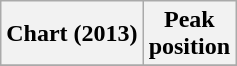<table class="wikitable plainrowheaders" style="text-align:center">
<tr>
<th>Chart (2013)</th>
<th>Peak<br>position</th>
</tr>
<tr>
</tr>
</table>
